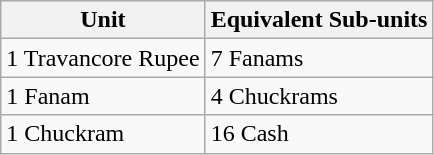<table class="wikitable">
<tr>
<th>Unit</th>
<th>Equivalent Sub-units</th>
</tr>
<tr>
<td>1 Travancore Rupee</td>
<td>7 Fanams</td>
</tr>
<tr>
<td>1 Fanam</td>
<td>4 Chuckrams</td>
</tr>
<tr>
<td>1 Chuckram</td>
<td>16 Cash</td>
</tr>
</table>
